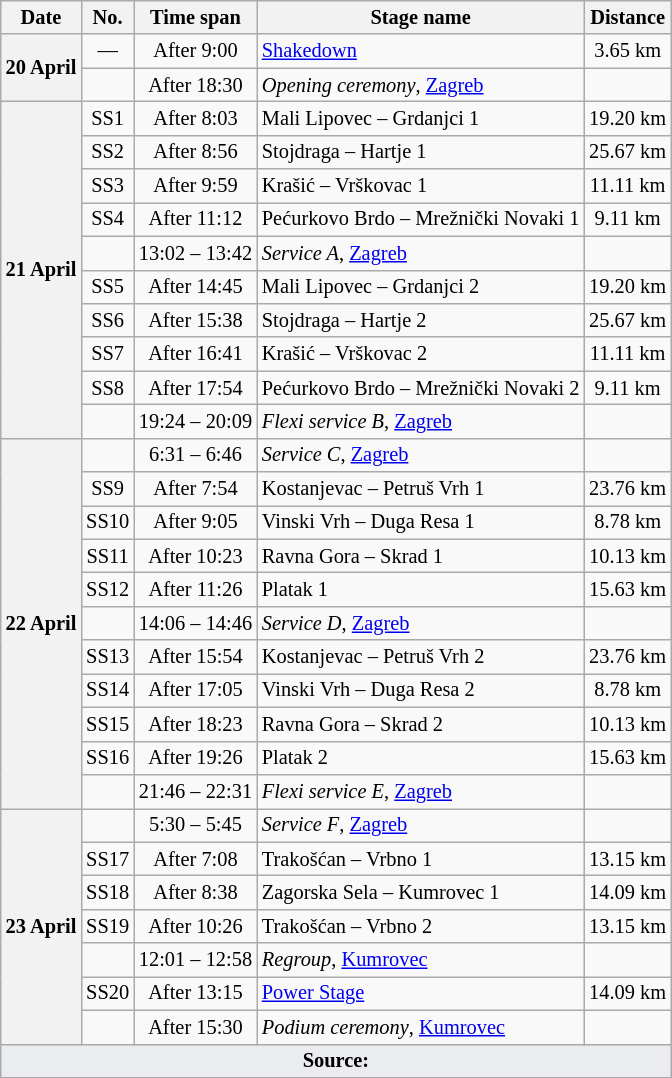<table class="wikitable" style="font-size: 85%;">
<tr>
<th>Date</th>
<th>No.</th>
<th>Time span</th>
<th>Stage name</th>
<th>Distance</th>
</tr>
<tr>
<th rowspan="2">20 April</th>
<td align="center">—</td>
<td align="center">After 9:00</td>
<td><a href='#'>Shakedown</a></td>
<td align="center">3.65 km</td>
</tr>
<tr>
<td align="center"></td>
<td align="center">After 18:30</td>
<td><em>Opening ceremony</em>, <a href='#'>Zagreb</a></td>
<td></td>
</tr>
<tr>
<th rowspan="10">21 April</th>
<td align="center">SS1</td>
<td align="center">After 8:03</td>
<td>Mali Lipovec – Grdanjci 1</td>
<td align="center">19.20 km</td>
</tr>
<tr>
<td align="center">SS2</td>
<td align="center">After 8:56</td>
<td>Stojdraga – Hartje 1</td>
<td align="center">25.67 km</td>
</tr>
<tr>
<td align="center">SS3</td>
<td align="center">After 9:59</td>
<td>Krašić – Vrškovac 1</td>
<td align="center">11.11 km</td>
</tr>
<tr>
<td align="center">SS4</td>
<td align="center">After 11:12</td>
<td>Pećurkovo Brdo – Mrežnički Novaki 1</td>
<td align="center">9.11 km</td>
</tr>
<tr>
<td align="center"></td>
<td align="center">13:02 – 13:42</td>
<td><em>Service A</em>, <a href='#'>Zagreb</a></td>
<td></td>
</tr>
<tr>
<td align="center">SS5</td>
<td align="center">After 14:45</td>
<td>Mali Lipovec – Grdanjci 2</td>
<td align="center">19.20 km</td>
</tr>
<tr>
<td align="center">SS6</td>
<td align="center">After 15:38</td>
<td>Stojdraga – Hartje 2</td>
<td align="center">25.67 km</td>
</tr>
<tr>
<td align="center">SS7</td>
<td align="center">After 16:41</td>
<td>Krašić – Vrškovac 2</td>
<td align="center">11.11 km</td>
</tr>
<tr>
<td align="center">SS8</td>
<td align="center">After 17:54</td>
<td>Pećurkovo Brdo – Mrežnički Novaki 2</td>
<td align="center">9.11 km</td>
</tr>
<tr>
<td align="center"></td>
<td align="center">19:24 – 20:09</td>
<td><em>Flexi service B</em>, <a href='#'>Zagreb</a></td>
<td></td>
</tr>
<tr>
<th rowspan="11">22 April</th>
<td align="center"></td>
<td align="center">6:31 – 6:46</td>
<td><em>Service C</em>, <a href='#'>Zagreb</a></td>
<td></td>
</tr>
<tr>
<td align="center">SS9</td>
<td align="center">After 7:54</td>
<td>Kostanjevac – Petruš Vrh 1</td>
<td align="center">23.76 km</td>
</tr>
<tr>
<td align="center">SS10</td>
<td align="center">After 9:05</td>
<td>Vinski Vrh – Duga Resa 1</td>
<td align="center">8.78 km</td>
</tr>
<tr>
<td align="center">SS11</td>
<td align="center">After 10:23</td>
<td>Ravna Gora – Skrad 1</td>
<td align="center">10.13 km</td>
</tr>
<tr>
<td align="center">SS12</td>
<td align="center">After 11:26</td>
<td>Platak 1</td>
<td align="center">15.63 km</td>
</tr>
<tr>
<td align="center"></td>
<td align="center">14:06 – 14:46</td>
<td><em>Service D</em>, <a href='#'>Zagreb</a></td>
<td></td>
</tr>
<tr>
<td align="center">SS13</td>
<td align="center">After 15:54</td>
<td>Kostanjevac – Petruš Vrh 2</td>
<td align="center">23.76 km</td>
</tr>
<tr>
<td align="center">SS14</td>
<td align="center">After 17:05</td>
<td>Vinski Vrh – Duga Resa 2</td>
<td align="center">8.78 km</td>
</tr>
<tr>
<td align="center">SS15</td>
<td align="center">After 18:23</td>
<td>Ravna Gora – Skrad 2</td>
<td align="center">10.13 km</td>
</tr>
<tr>
<td align="center">SS16</td>
<td align="center">After 19:26</td>
<td>Platak 2</td>
<td align="center">15.63 km</td>
</tr>
<tr>
<td align="center"></td>
<td align="center">21:46 – 22:31</td>
<td><em>Flexi service E</em>, <a href='#'>Zagreb</a></td>
<td></td>
</tr>
<tr>
<th rowspan="7">23 April</th>
<td align="center"></td>
<td align="center">5:30 – 5:45</td>
<td><em>Service F</em>, <a href='#'>Zagreb</a></td>
<td></td>
</tr>
<tr>
<td align="center">SS17</td>
<td align="center">After 7:08</td>
<td>Trakošćan – Vrbno 1</td>
<td align="center">13.15 km</td>
</tr>
<tr>
<td align="center">SS18</td>
<td align="center">After 8:38</td>
<td>Zagorska Sela – Kumrovec 1</td>
<td align="center">14.09 km</td>
</tr>
<tr>
<td align="center">SS19</td>
<td align="center">After 10:26</td>
<td>Trakošćan – Vrbno 2</td>
<td align="center">13.15 km</td>
</tr>
<tr>
<td align="center"></td>
<td align="center">12:01 – 12:58</td>
<td><em>Regroup</em>, <a href='#'>Kumrovec</a></td>
<td></td>
</tr>
<tr>
<td align="center">SS20</td>
<td align="center">After 13:15</td>
<td><a href='#'>Power Stage</a></td>
<td align="center">14.09 km</td>
</tr>
<tr>
<td align="center"></td>
<td align="center">After 15:30</td>
<td><em>Podium ceremony</em>, <a href='#'>Kumrovec</a></td>
<td></td>
</tr>
<tr>
<td colspan="5" style="background-color:#EAECF0;text-align:center"><strong>Source:</strong></td>
</tr>
<tr>
</tr>
</table>
